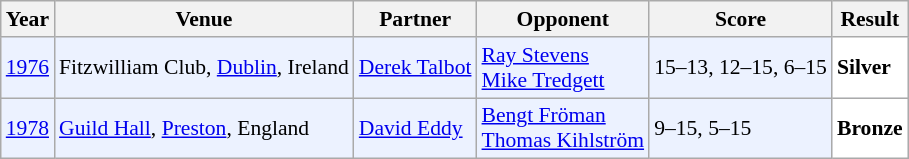<table class="sortable wikitable" style="font-size: 90%;">
<tr>
<th>Year</th>
<th>Venue</th>
<th>Partner</th>
<th>Opponent</th>
<th>Score</th>
<th>Result</th>
</tr>
<tr style="background:#ECF2FF">
<td align="center"><a href='#'>1976</a></td>
<td align="left">Fitzwilliam Club, <a href='#'>Dublin</a>, Ireland</td>
<td align="left"> <a href='#'>Derek Talbot</a></td>
<td align="left"> <a href='#'>Ray Stevens</a><br> <a href='#'>Mike Tredgett</a></td>
<td align="left">15–13, 12–15, 6–15</td>
<td style="text-align:left; background:white"> <strong>Silver</strong></td>
</tr>
<tr style="background:#ECF2FF">
<td align="center"><a href='#'>1978</a></td>
<td align="left"><a href='#'>Guild Hall</a>, <a href='#'>Preston</a>, England</td>
<td align="left"> <a href='#'>David Eddy</a></td>
<td align="left"> <a href='#'>Bengt Fröman</a><br> <a href='#'>Thomas Kihlström</a></td>
<td align="left">9–15, 5–15</td>
<td style="text-align:left; background: white"> <strong>Bronze</strong></td>
</tr>
</table>
